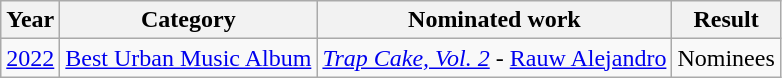<table class="wikitable">
<tr>
<th>Year</th>
<th>Category</th>
<th>Nominated work</th>
<th>Result</th>
</tr>
<tr>
<td><a href='#'>2022</a></td>
<td><a href='#'>Best Urban Music Album</a></td>
<td><em><a href='#'>Trap Cake, Vol. 2</a></em> - <a href='#'>Rauw Alejandro</a></td>
<td>Nominees</td>
</tr>
</table>
